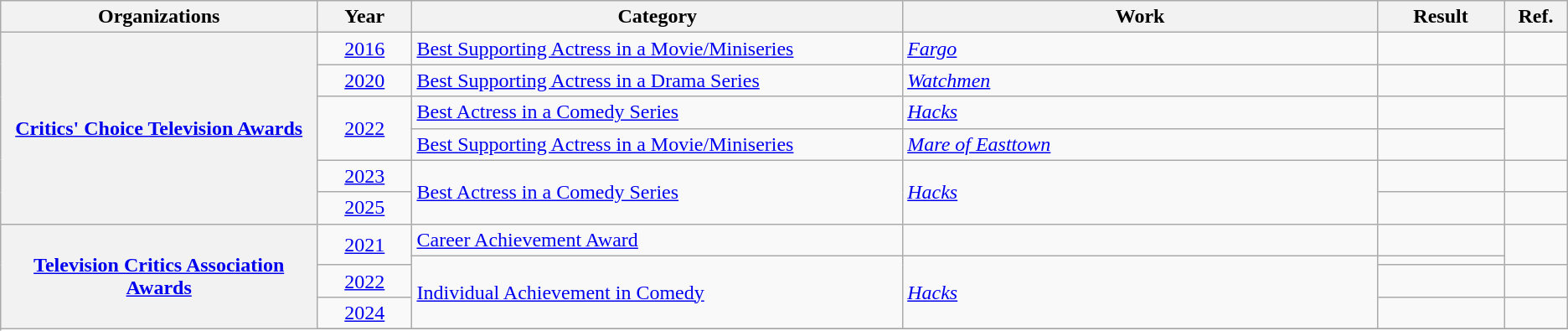<table class="wikitable unsortable plainrowheaders">
<tr>
<th scope="col" style="width:20%;">Organizations</th>
<th scope="col" style="width:6%;">Year</th>
<th scope="col" style="width:31%;">Category</th>
<th scope="col" style="width:30%;">Work</th>
<th scope="col" style="width:8%;">Result</th>
<th scope="col" style="width:4%;" class="unsortable">Ref.</th>
</tr>
<tr>
<th rowspan="6" scope="row"><a href='#'>Critics' Choice Television Awards</a></th>
<td style="text-align:center;"><a href='#'>2016</a></td>
<td><a href='#'>Best Supporting Actress in a Movie/Miniseries</a></td>
<td><em><a href='#'>Fargo</a></em></td>
<td></td>
<td></td>
</tr>
<tr>
<td style="text-align:center;"><a href='#'>2020</a></td>
<td><a href='#'>Best Supporting Actress in a Drama Series</a></td>
<td><em><a href='#'>Watchmen</a></em></td>
<td></td>
<td></td>
</tr>
<tr>
<td rowspan="2" style="text-align:center;"><a href='#'>2022</a></td>
<td><a href='#'>Best Actress in a Comedy Series</a></td>
<td><em><a href='#'>Hacks</a></em></td>
<td></td>
<td rowspan="2"></td>
</tr>
<tr>
<td><a href='#'>Best Supporting Actress in a Movie/Miniseries</a></td>
<td><em><a href='#'>Mare of Easttown</a></em></td>
<td></td>
</tr>
<tr>
<td style="text-align:center;"><a href='#'>2023</a></td>
<td rowspan="2"><a href='#'>Best Actress in a Comedy Series</a></td>
<td rowspan="2"><em><a href='#'>Hacks</a></em></td>
<td></td>
<td></td>
</tr>
<tr>
<td style="text-align:center;"><a href='#'>2025</a></td>
<td></td>
<td></td>
</tr>
<tr>
<th rowspan="7" scope="row"><a href='#'>Television Critics Association Awards</a></th>
<td rowspan="2" style="text-align:center;"><a href='#'>2021</a></td>
<td><a href='#'>Career Achievement Award</a></td>
<td></td>
<td></td>
<td rowspan="2"></td>
</tr>
<tr>
<td rowspan="3"><a href='#'>Individual Achievement in Comedy</a></td>
<td rowspan="3"><em><a href='#'>Hacks</a></em></td>
<td></td>
</tr>
<tr>
<td style="text-align:center;"><a href='#'>2022</a></td>
<td></td>
<td></td>
</tr>
<tr>
<td style="text-align:center;"><a href='#'>2024</a></td>
<td></td>
<td></td>
</tr>
<tr>
</tr>
</table>
